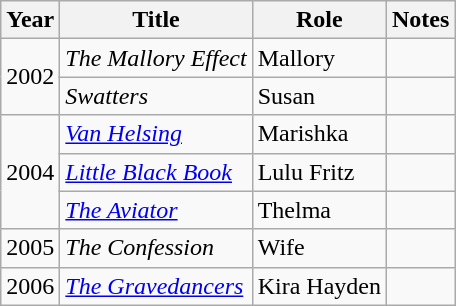<table class="wikitable sortable">
<tr>
<th>Year</th>
<th>Title</th>
<th>Role</th>
<th>Notes</th>
</tr>
<tr>
<td rowspan="2">2002</td>
<td><em>The Mallory Effect</em></td>
<td>Mallory</td>
<td></td>
</tr>
<tr>
<td><em>Swatters</em></td>
<td>Susan</td>
<td></td>
</tr>
<tr>
<td rowspan="3">2004</td>
<td><em><a href='#'>Van Helsing</a></em></td>
<td>Marishka</td>
<td></td>
</tr>
<tr>
<td><em><a href='#'>Little Black Book</a></em></td>
<td>Lulu Fritz</td>
<td></td>
</tr>
<tr>
<td><em><a href='#'>The Aviator</a></em></td>
<td>Thelma</td>
<td></td>
</tr>
<tr>
<td>2005</td>
<td><em>The Confession</em></td>
<td>Wife</td>
<td></td>
</tr>
<tr>
<td>2006</td>
<td><em><a href='#'>The Gravedancers</a></em></td>
<td>Kira Hayden</td>
<td></td>
</tr>
</table>
